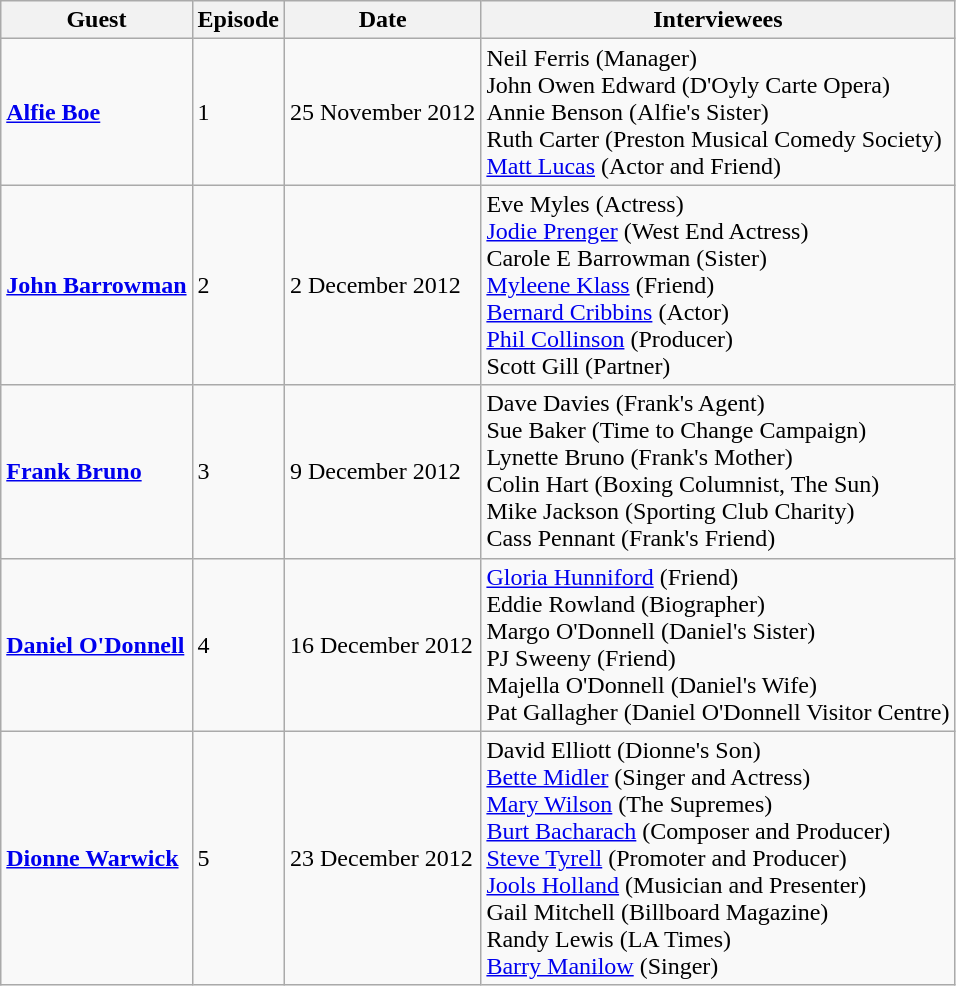<table class="wikitable">
<tr>
<th>Guest</th>
<th>Episode</th>
<th>Date</th>
<th>Interviewees</th>
</tr>
<tr>
<td><strong><a href='#'>Alfie Boe</a></strong></td>
<td>1</td>
<td>25 November 2012</td>
<td>Neil Ferris (Manager) <br>John Owen Edward (D'Oyly Carte Opera) <br>Annie Benson (Alfie's Sister) <br>Ruth Carter (Preston Musical Comedy Society) <br><a href='#'>Matt Lucas</a> (Actor and Friend) <br></td>
</tr>
<tr>
<td><strong><a href='#'>John Barrowman</a></strong></td>
<td>2</td>
<td>2 December 2012</td>
<td>Eve Myles (Actress) <br><a href='#'>Jodie Prenger</a> (West End Actress) <br>Carole E Barrowman (Sister) <br><a href='#'>Myleene Klass</a> (Friend) <br> <a href='#'>Bernard Cribbins</a> (Actor) <br><a href='#'>Phil Collinson</a> (Producer) <br>Scott Gill (Partner)</td>
</tr>
<tr>
<td><strong><a href='#'>Frank Bruno</a></strong></td>
<td>3</td>
<td>9 December 2012</td>
<td>Dave Davies (Frank's Agent) <br>Sue Baker (Time to Change Campaign) <br>Lynette Bruno (Frank's Mother) <br>Colin Hart (Boxing Columnist, The Sun) <br>Mike Jackson (Sporting Club Charity) <br>Cass Pennant (Frank's Friend) <br></td>
</tr>
<tr>
<td><strong><a href='#'>Daniel O'Donnell</a></strong></td>
<td>4</td>
<td>16 December 2012</td>
<td><a href='#'>Gloria Hunniford</a> (Friend) <br>Eddie Rowland (Biographer) <br>Margo O'Donnell (Daniel's Sister) <br>PJ Sweeny (Friend) <br>Majella O'Donnell (Daniel's Wife) <br>Pat Gallagher (Daniel O'Donnell Visitor Centre) <br></td>
</tr>
<tr>
<td><strong><a href='#'>Dionne Warwick</a></strong></td>
<td>5</td>
<td>23 December 2012</td>
<td>David Elliott (Dionne's Son) <br><a href='#'>Bette Midler</a> (Singer and Actress) <br><a href='#'>Mary Wilson</a> (The Supremes) <br><a href='#'>Burt Bacharach</a> (Composer and Producer) <br><a href='#'>Steve Tyrell</a> (Promoter and Producer) <br><a href='#'>Jools Holland</a> (Musician and Presenter) <br>Gail Mitchell (Billboard Magazine) <br>Randy Lewis (LA Times) <br><a href='#'>Barry Manilow</a> (Singer) <br></td>
</tr>
</table>
